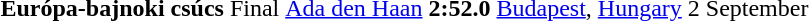<table>
<tr>
<td><strong>Európa-bajnoki csúcs</strong></td>
<td>Final</td>
<td> <a href='#'>Ada den Haan</a></td>
<td><strong>2:52.0</strong></td>
<td><a href='#'>Budapest</a>, <a href='#'>Hungary</a></td>
<td>2 September</td>
</tr>
<tr>
</tr>
</table>
